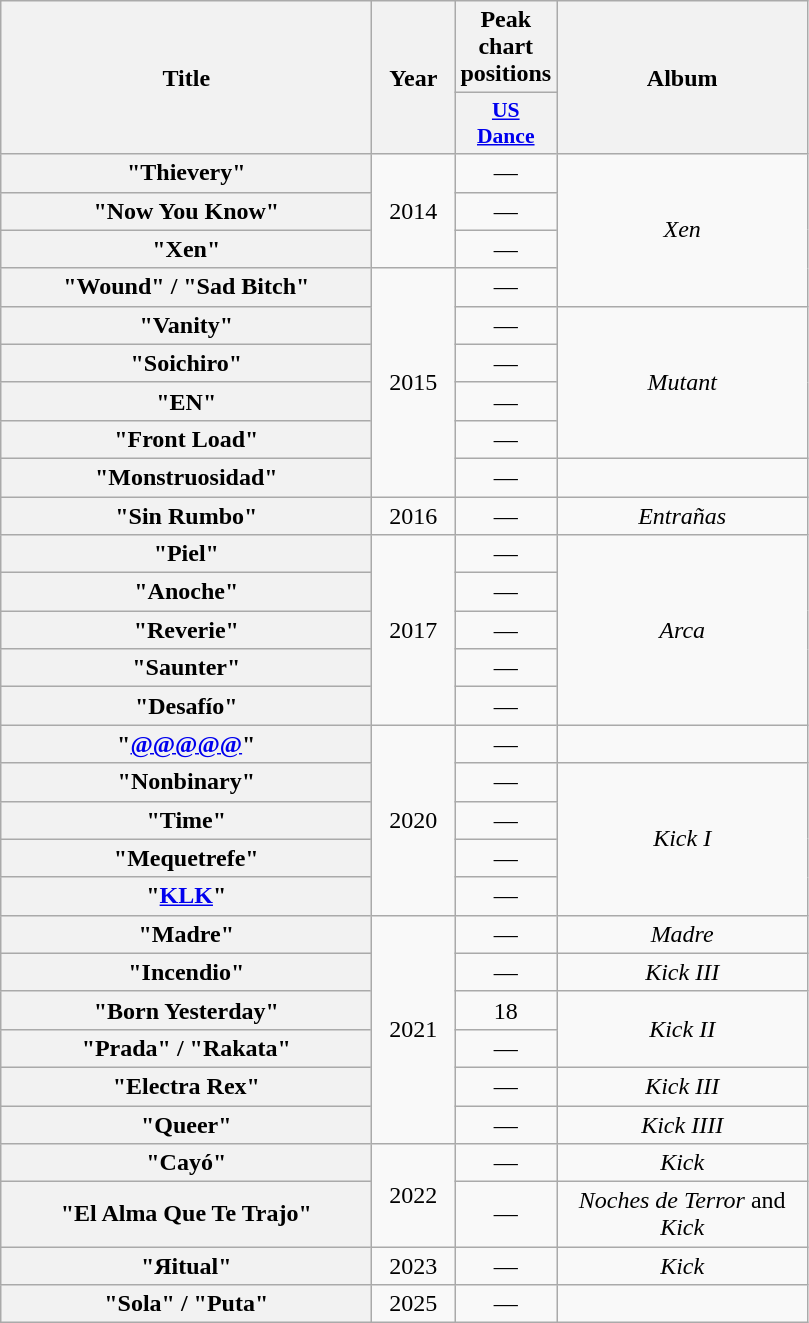<table class="wikitable plainrowheaders" style="text-align:center;">
<tr>
<th rowspan="2" scope="col" style="width:15em;">Title</th>
<th rowspan="2" scope="col" style="width:3em;">Year</th>
<th colspan="1" scope="col">Peak chart positions</th>
<th rowspan="2" scope="col" style="width:10em;">Album</th>
</tr>
<tr>
<th scope="col" style="width:2.5em;font-size:90%;"><a href='#'>US<br>Dance</a><br></th>
</tr>
<tr>
<th scope="row">"Thievery"</th>
<td rowspan="3">2014</td>
<td>—</td>
<td rowspan="4"><em>Xen</em></td>
</tr>
<tr>
<th scope="row">"Now You Know"</th>
<td>—</td>
</tr>
<tr>
<th scope="row">"Xen"</th>
<td>—</td>
</tr>
<tr>
<th scope="row">"Wound" / "Sad Bitch"</th>
<td rowspan="6">2015</td>
<td>—</td>
</tr>
<tr>
<th scope="row">"Vanity"</th>
<td>—</td>
<td rowspan="4"><em>Mutant</em></td>
</tr>
<tr>
<th scope="row">"Soichiro"</th>
<td>—</td>
</tr>
<tr>
<th scope="row">"EN"</th>
<td>—</td>
</tr>
<tr>
<th scope="row">"Front Load"</th>
<td>—</td>
</tr>
<tr>
<th scope="row">"Monstruosidad"</th>
<td>—</td>
<td></td>
</tr>
<tr>
<th scope="row">"Sin Rumbo"</th>
<td>2016</td>
<td>—</td>
<td><em>Entrañas</em></td>
</tr>
<tr>
<th scope="row">"Piel"</th>
<td rowspan="5">2017</td>
<td>—</td>
<td rowspan="5"><em>Arca</em></td>
</tr>
<tr>
<th scope="row">"Anoche"</th>
<td>—</td>
</tr>
<tr>
<th scope="row">"Reverie"</th>
<td>—</td>
</tr>
<tr>
<th scope="row">"Saunter"</th>
<td>—</td>
</tr>
<tr>
<th scope="row">"Desafío"</th>
<td>—</td>
</tr>
<tr>
<th scope="row">"<a href='#'>@@@@@</a>"</th>
<td rowspan="5">2020</td>
<td>—</td>
<td></td>
</tr>
<tr>
<th scope="row">"Nonbinary"</th>
<td>—</td>
<td rowspan="4"><em>Kick I</em></td>
</tr>
<tr>
<th scope="row">"Time"</th>
<td>—</td>
</tr>
<tr>
<th scope="row">"Mequetrefe"</th>
<td>—</td>
</tr>
<tr>
<th scope="row">"<a href='#'>KLK</a>"<br></th>
<td>—</td>
</tr>
<tr>
<th scope="row">"Madre"<br></th>
<td rowspan="6">2021</td>
<td>—</td>
<td><em>Madre</em></td>
</tr>
<tr>
<th scope="row">"Incendio"</th>
<td>—</td>
<td><em>Kick III</em></td>
</tr>
<tr>
<th scope="row">"Born Yesterday"<br></th>
<td>18</td>
<td rowspan="2"><em>Kick II</em></td>
</tr>
<tr>
<th scope="row">"Prada" / "Rakata"</th>
<td>—</td>
</tr>
<tr>
<th scope="row">"Electra Rex"</th>
<td>—</td>
<td><em>Kick III</em></td>
</tr>
<tr>
<th scope="row">"Queer"<br></th>
<td>—</td>
<td><em>Kick IIII</em></td>
</tr>
<tr>
<th scope="row">"Cayó"</th>
<td rowspan="2">2022</td>
<td>—</td>
<td><em>Kick</em></td>
</tr>
<tr>
<th scope="row">"El Alma Que Te Trajo"<br></th>
<td>—</td>
<td><em>Noches de Terror</em> and <em>Kick</em></td>
</tr>
<tr>
<th scope="row">"Яitual"</th>
<td>2023</td>
<td>—</td>
<td><em>Kick</em></td>
</tr>
<tr>
<th scope="row">"Sola" / "Puta"</th>
<td>2025</td>
<td>—</td>
<td></td>
</tr>
</table>
